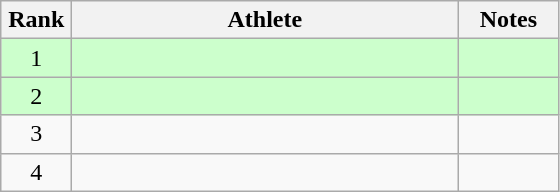<table class=wikitable style="text-align:center">
<tr>
<th width=40>Rank</th>
<th width=250>Athlete</th>
<th width=60>Notes</th>
</tr>
<tr bgcolor="ccffcc">
<td>1</td>
<td align=left></td>
<td></td>
</tr>
<tr bgcolor="ccffcc">
<td>2</td>
<td align=left></td>
<td></td>
</tr>
<tr>
<td>3</td>
<td align=left></td>
<td></td>
</tr>
<tr>
<td>4</td>
<td align=left></td>
<td></td>
</tr>
</table>
